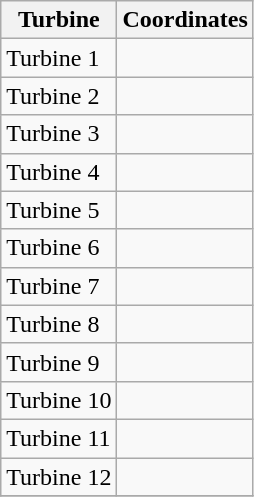<table class="wikitable">
<tr>
<th>Turbine</th>
<th>Coordinates</th>
</tr>
<tr>
<td>Turbine 1</td>
<td></td>
</tr>
<tr>
<td>Turbine 2</td>
<td></td>
</tr>
<tr>
<td>Turbine 3</td>
<td></td>
</tr>
<tr>
<td>Turbine 4</td>
<td></td>
</tr>
<tr>
<td>Turbine 5</td>
<td></td>
</tr>
<tr>
<td>Turbine 6</td>
<td></td>
</tr>
<tr>
<td>Turbine 7</td>
<td></td>
</tr>
<tr>
<td>Turbine 8</td>
<td></td>
</tr>
<tr>
<td>Turbine 9</td>
<td></td>
</tr>
<tr>
<td>Turbine 10</td>
<td></td>
</tr>
<tr>
<td>Turbine 11</td>
<td></td>
</tr>
<tr>
<td>Turbine 12</td>
<td></td>
</tr>
<tr>
</tr>
</table>
